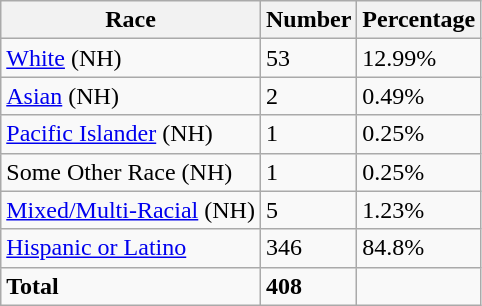<table class="wikitable">
<tr>
<th>Race</th>
<th>Number</th>
<th>Percentage</th>
</tr>
<tr>
<td><a href='#'>White</a> (NH)</td>
<td>53</td>
<td>12.99%</td>
</tr>
<tr>
<td><a href='#'>Asian</a> (NH)</td>
<td>2</td>
<td>0.49%</td>
</tr>
<tr>
<td><a href='#'>Pacific Islander</a> (NH)</td>
<td>1</td>
<td>0.25%</td>
</tr>
<tr>
<td>Some Other Race (NH)</td>
<td>1</td>
<td>0.25%</td>
</tr>
<tr>
<td><a href='#'>Mixed/Multi-Racial</a> (NH)</td>
<td>5</td>
<td>1.23%</td>
</tr>
<tr>
<td><a href='#'>Hispanic or Latino</a></td>
<td>346</td>
<td>84.8%</td>
</tr>
<tr>
<td><strong>Total</strong></td>
<td><strong>408</strong></td>
<td></td>
</tr>
</table>
